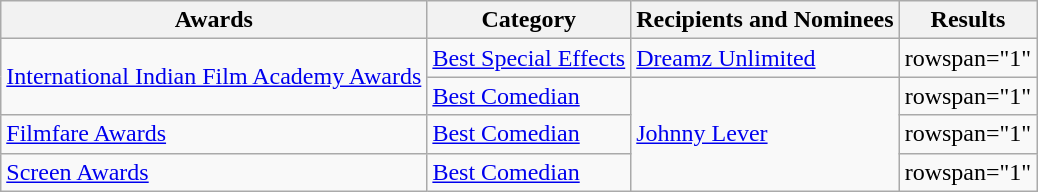<table class="wikitable plainrowheaders sortable">
<tr>
<th>Awards</th>
<th>Category</th>
<th>Recipients and Nominees</th>
<th>Results</th>
</tr>
<tr>
<td rowspan="2"><a href='#'>International Indian Film Academy Awards</a></td>
<td><a href='#'>Best Special Effects</a></td>
<td><a href='#'>Dreamz Unlimited</a></td>
<td>rowspan="1" </td>
</tr>
<tr>
<td><a href='#'>Best Comedian</a></td>
<td rowspan="3"><a href='#'>Johnny Lever</a></td>
<td>rowspan="1" </td>
</tr>
<tr>
<td rowspan="1"><a href='#'>Filmfare Awards</a></td>
<td><a href='#'>Best Comedian</a></td>
<td>rowspan="1" </td>
</tr>
<tr>
<td rowspan="1"><a href='#'>Screen Awards</a></td>
<td><a href='#'>Best Comedian</a></td>
<td>rowspan="1" </td>
</tr>
</table>
